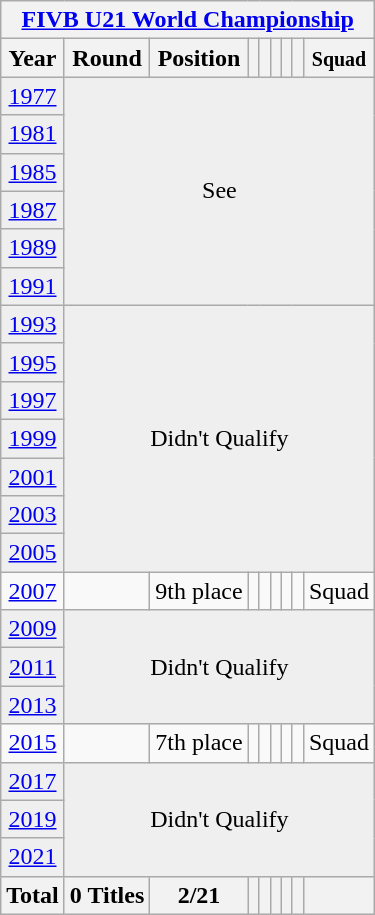<table class="wikitable" style="text-align: center;">
<tr>
<th colspan=9><a href='#'>FIVB U21 World Championship</a></th>
</tr>
<tr>
<th>Year</th>
<th>Round</th>
<th>Position</th>
<th></th>
<th></th>
<th></th>
<th></th>
<th></th>
<th><small>Squad</small></th>
</tr>
<tr bgcolor="efefef">
<td> <a href='#'>1977</a></td>
<td colspan=9 rowspan=6>See </td>
</tr>
<tr bgcolor="efefef">
<td> <a href='#'>1981</a></td>
</tr>
<tr bgcolor="efefef">
<td> <a href='#'>1985</a></td>
</tr>
<tr bgcolor="efefef">
<td> <a href='#'>1987</a></td>
</tr>
<tr bgcolor="efefef">
<td> <a href='#'>1989</a></td>
</tr>
<tr bgcolor="efefef">
<td> <a href='#'>1991</a></td>
</tr>
<tr bgcolor="efefef">
<td> <a href='#'>1993</a></td>
<td colspan=9 rowspan=7>Didn't Qualify</td>
</tr>
<tr bgcolor="efefef">
<td> <a href='#'>1995</a></td>
</tr>
<tr bgcolor="efefef">
<td> <a href='#'>1997</a></td>
</tr>
<tr bgcolor="efefef">
<td> <a href='#'>1999</a></td>
</tr>
<tr bgcolor="efefef">
<td> <a href='#'>2001</a></td>
</tr>
<tr bgcolor="efefef">
<td> <a href='#'>2003</a></td>
</tr>
<tr bgcolor="efefef">
<td> <a href='#'>2005</a></td>
</tr>
<tr bgcolor=>
<td> <a href='#'>2007</a></td>
<td></td>
<td>9th place</td>
<td></td>
<td></td>
<td></td>
<td></td>
<td></td>
<td>Squad</td>
</tr>
<tr bgcolor="efefef">
<td> <a href='#'>2009</a></td>
<td colspan=9 rowspan=3>Didn't Qualify</td>
</tr>
<tr bgcolor="efefef">
<td> <a href='#'>2011</a></td>
</tr>
<tr bgcolor="efefef">
<td> <a href='#'>2013</a></td>
</tr>
<tr bgcolor=>
<td> <a href='#'>2015</a></td>
<td></td>
<td>7th place</td>
<td></td>
<td></td>
<td></td>
<td></td>
<td></td>
<td>Squad</td>
</tr>
<tr bgcolor="efefef">
<td> <a href='#'>2017</a></td>
<td colspan=9 rowspan=3>Didn't Qualify</td>
</tr>
<tr bgcolor="efefef">
<td> <a href='#'>2019</a></td>
</tr>
<tr bgcolor="efefef">
<td>  <a href='#'>2021</a></td>
</tr>
<tr>
<th>Total</th>
<th>0 Titles</th>
<th>2/21</th>
<th></th>
<th></th>
<th></th>
<th></th>
<th></th>
<th></th>
</tr>
</table>
